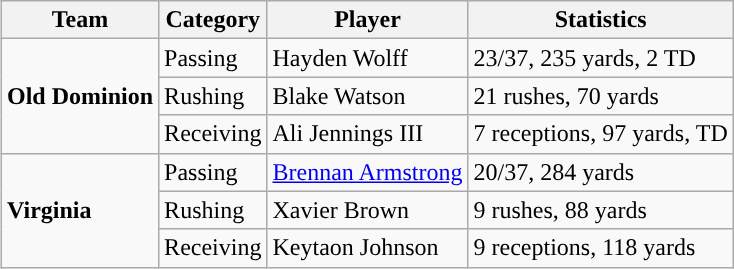<table class="wikitable" style="float: right;">
<tr>
<th>Team</th>
<th>Category</th>
<th>Player</th>
<th>Statistics</th>
</tr>
<tr>
<td rowspan=3><strong>Old Dominion</strong></td>
<td>Passing</td>
<td>Hayden Wolff</td>
<td>23/37, 235 yards, 2 TD</td>
</tr>
<tr>
<td>Rushing</td>
<td>Blake Watson</td>
<td>21 rushes, 70 yards</td>
</tr>
<tr>
<td>Receiving</td>
<td>Ali Jennings III</td>
<td>7 receptions, 97 yards, TD</td>
</tr>
<tr>
<td rowspan=3><strong>Virginia</strong></td>
<td>Passing</td>
<td><a href='#'>Brennan Armstrong</a></td>
<td>20/37, 284 yards</td>
</tr>
<tr>
<td>Rushing</td>
<td>Xavier Brown</td>
<td>9 rushes, 88 yards</td>
</tr>
<tr>
<td>Receiving</td>
<td>Keytaon Johnson</td>
<td>9 receptions, 118 yards</td>
</tr>
</table>
